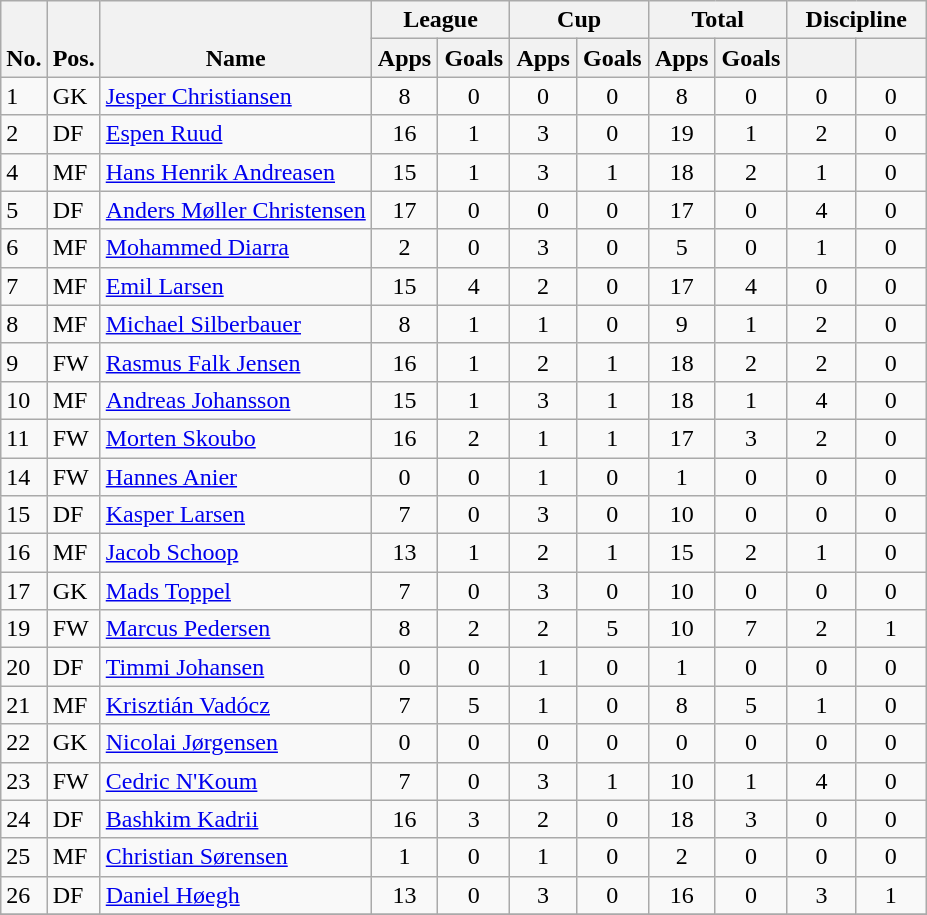<table class="wikitable" style="text-align:center">
<tr>
<th rowspan="2" valign="bottom">No.</th>
<th rowspan="2" valign="bottom">Pos.</th>
<th rowspan="2" valign="bottom">Name</th>
<th colspan="2" width="85">League</th>
<th colspan="2" width="85">Cup</th>
<th colspan="2" width="85">Total</th>
<th colspan="2" width="85">Discipline</th>
</tr>
<tr>
<th>Apps</th>
<th>Goals</th>
<th>Apps</th>
<th>Goals</th>
<th>Apps</th>
<th>Goals</th>
<th></th>
<th></th>
</tr>
<tr>
<td align="left">1</td>
<td align="left">GK</td>
<td align="left"> <a href='#'>Jesper Christiansen</a></td>
<td>8</td>
<td>0</td>
<td>0</td>
<td>0</td>
<td>8</td>
<td>0</td>
<td>0</td>
<td>0</td>
</tr>
<tr>
<td align="left">2</td>
<td align="left">DF</td>
<td align="left"> <a href='#'>Espen Ruud</a></td>
<td>16</td>
<td>1</td>
<td>3</td>
<td>0</td>
<td>19</td>
<td>1</td>
<td>2</td>
<td>0</td>
</tr>
<tr>
<td align="left">4</td>
<td align="left">MF</td>
<td align="left"> <a href='#'>Hans Henrik Andreasen</a></td>
<td>15</td>
<td>1</td>
<td>3</td>
<td>1</td>
<td>18</td>
<td>2</td>
<td>1</td>
<td>0</td>
</tr>
<tr>
<td align="left">5</td>
<td align="left">DF</td>
<td align="left"> <a href='#'>Anders Møller Christensen</a></td>
<td>17</td>
<td>0</td>
<td>0</td>
<td>0</td>
<td>17</td>
<td>0</td>
<td>4</td>
<td>0</td>
</tr>
<tr>
<td align="left">6</td>
<td align="left">MF</td>
<td align="left"> <a href='#'>Mohammed Diarra</a></td>
<td>2</td>
<td>0</td>
<td>3</td>
<td>0</td>
<td>5</td>
<td>0</td>
<td>1</td>
<td>0</td>
</tr>
<tr>
<td align="left">7</td>
<td align="left">MF</td>
<td align="left"> <a href='#'>Emil Larsen</a></td>
<td>15</td>
<td>4</td>
<td>2</td>
<td>0</td>
<td>17</td>
<td>4</td>
<td>0</td>
<td>0</td>
</tr>
<tr>
<td align="left">8</td>
<td align="left">MF</td>
<td align="left"> <a href='#'>Michael Silberbauer</a></td>
<td>8</td>
<td>1</td>
<td>1</td>
<td>0</td>
<td>9</td>
<td>1</td>
<td>2</td>
<td>0</td>
</tr>
<tr>
<td align="left">9</td>
<td align="left">FW</td>
<td align="left"> <a href='#'>Rasmus Falk Jensen</a></td>
<td>16</td>
<td>1</td>
<td>2</td>
<td>1</td>
<td>18</td>
<td>2</td>
<td>2</td>
<td>0</td>
</tr>
<tr>
<td align="left">10</td>
<td align="left">MF</td>
<td align="left"> <a href='#'>Andreas Johansson</a></td>
<td>15</td>
<td>1</td>
<td>3</td>
<td>1</td>
<td>18</td>
<td>1</td>
<td>4</td>
<td>0</td>
</tr>
<tr>
<td align="left">11</td>
<td align="left">FW</td>
<td align="left"> <a href='#'>Morten Skoubo</a></td>
<td>16</td>
<td>2</td>
<td>1</td>
<td>1</td>
<td>17</td>
<td>3</td>
<td>2</td>
<td>0</td>
</tr>
<tr>
<td align="left">14</td>
<td align="left">FW</td>
<td align="left"> <a href='#'>Hannes Anier</a></td>
<td>0</td>
<td>0</td>
<td>1</td>
<td>0</td>
<td>1</td>
<td>0</td>
<td>0</td>
<td>0</td>
</tr>
<tr>
<td align="left">15</td>
<td align="left">DF</td>
<td align="left"> <a href='#'>Kasper Larsen</a></td>
<td>7</td>
<td>0</td>
<td>3</td>
<td>0</td>
<td>10</td>
<td>0</td>
<td>0</td>
<td>0</td>
</tr>
<tr>
<td align="left">16</td>
<td align="left">MF</td>
<td align="left"> <a href='#'>Jacob Schoop</a></td>
<td>13</td>
<td>1</td>
<td>2</td>
<td>1</td>
<td>15</td>
<td>2</td>
<td>1</td>
<td>0</td>
</tr>
<tr>
<td align="left">17</td>
<td align="left">GK</td>
<td align="left"> <a href='#'>Mads Toppel</a></td>
<td>7</td>
<td>0</td>
<td>3</td>
<td>0</td>
<td>10</td>
<td>0</td>
<td>0</td>
<td>0</td>
</tr>
<tr>
<td align="left">19</td>
<td align="left">FW</td>
<td align="left"> <a href='#'>Marcus Pedersen</a></td>
<td>8</td>
<td>2</td>
<td>2</td>
<td>5</td>
<td>10</td>
<td>7</td>
<td>2</td>
<td>1</td>
</tr>
<tr>
<td align="left">20</td>
<td align="left">DF</td>
<td align="left"> <a href='#'>Timmi Johansen</a></td>
<td>0</td>
<td>0</td>
<td>1</td>
<td>0</td>
<td>1</td>
<td>0</td>
<td>0</td>
<td>0</td>
</tr>
<tr>
<td align="left">21</td>
<td align="left">MF</td>
<td align="left"> <a href='#'>Krisztián Vadócz</a></td>
<td>7</td>
<td>5</td>
<td>1</td>
<td>0</td>
<td>8</td>
<td>5</td>
<td>1</td>
<td>0</td>
</tr>
<tr>
<td align="left">22</td>
<td align="left">GK</td>
<td align="left"> <a href='#'>Nicolai Jørgensen</a></td>
<td>0</td>
<td>0</td>
<td>0</td>
<td>0</td>
<td>0</td>
<td>0</td>
<td>0</td>
<td>0</td>
</tr>
<tr>
<td align="left">23</td>
<td align="left">FW</td>
<td align="left"> <a href='#'>Cedric N'Koum</a></td>
<td>7</td>
<td>0</td>
<td>3</td>
<td>1</td>
<td>10</td>
<td>1</td>
<td>4</td>
<td>0</td>
</tr>
<tr>
<td align="left">24</td>
<td align="left">DF</td>
<td align="left"> <a href='#'>Bashkim Kadrii</a></td>
<td>16</td>
<td>3</td>
<td>2</td>
<td>0</td>
<td>18</td>
<td>3</td>
<td>0</td>
<td>0</td>
</tr>
<tr>
<td align="left">25</td>
<td align="left">MF</td>
<td align="left"> <a href='#'>Christian Sørensen</a></td>
<td>1</td>
<td>0</td>
<td>1</td>
<td>0</td>
<td>2</td>
<td>0</td>
<td>0</td>
<td>0</td>
</tr>
<tr>
<td align="left">26</td>
<td align="left">DF</td>
<td align="left"> <a href='#'>Daniel Høegh</a></td>
<td>13</td>
<td>0</td>
<td>3</td>
<td>0</td>
<td>16</td>
<td>0</td>
<td>3</td>
<td>1</td>
</tr>
<tr>
</tr>
</table>
